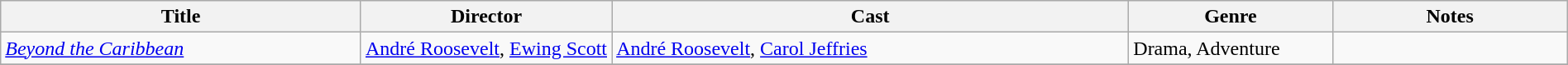<table class="wikitable" style="width:100%;">
<tr>
<th style="width:23%;">Title</th>
<th style="width:16%;">Director</th>
<th style="width:33%;">Cast</th>
<th style="width:13%;">Genre</th>
<th style="width:15%;">Notes</th>
</tr>
<tr>
<td><em><a href='#'>Beyond the Caribbean</a></em></td>
<td><a href='#'>André Roosevelt</a>, <a href='#'>Ewing Scott</a></td>
<td><a href='#'>André Roosevelt</a>, <a href='#'>Carol Jeffries</a></td>
<td>Drama, Adventure</td>
<td></td>
</tr>
<tr>
</tr>
</table>
